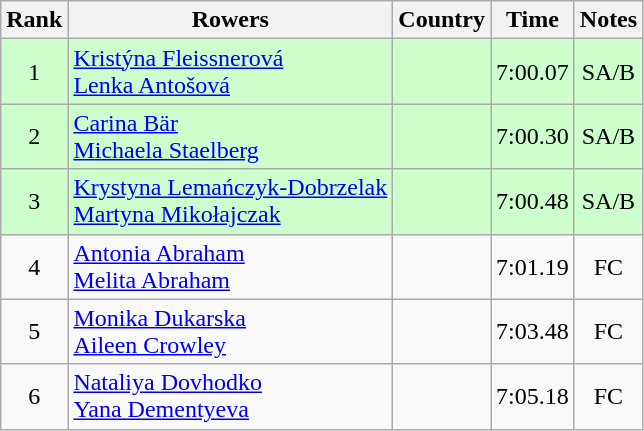<table class="wikitable" style="text-align:center">
<tr>
<th>Rank</th>
<th>Rowers</th>
<th>Country</th>
<th>Time</th>
<th>Notes</th>
</tr>
<tr bgcolor=ccffcc>
<td>1</td>
<td align="left"><a href='#'>Kristýna Fleissnerová</a><br><a href='#'>Lenka Antošová</a></td>
<td align="left"></td>
<td>7:00.07</td>
<td>SA/B</td>
</tr>
<tr bgcolor=ccffcc>
<td>2</td>
<td align="left"><a href='#'>Carina Bär</a><br><a href='#'>Michaela Staelberg</a></td>
<td align="left"></td>
<td>7:00.30</td>
<td>SA/B</td>
</tr>
<tr bgcolor=ccffcc>
<td>3</td>
<td align="left"><a href='#'>Krystyna Lemańczyk-Dobrzelak</a><br><a href='#'>Martyna Mikołajczak</a></td>
<td align="left"></td>
<td>7:00.48</td>
<td>SA/B</td>
</tr>
<tr>
<td>4</td>
<td align="left"><a href='#'>Antonia Abraham</a><br><a href='#'>Melita Abraham</a></td>
<td align="left"></td>
<td>7:01.19</td>
<td>FC</td>
</tr>
<tr>
<td>5</td>
<td align="left"><a href='#'>Monika Dukarska</a><br><a href='#'>Aileen Crowley</a></td>
<td align="left"></td>
<td>7:03.48</td>
<td>FC</td>
</tr>
<tr>
<td>6</td>
<td align="left"><a href='#'>Nataliya Dovhodko</a><br><a href='#'>Yana Dementyeva</a></td>
<td align="left"></td>
<td>7:05.18</td>
<td>FC</td>
</tr>
</table>
